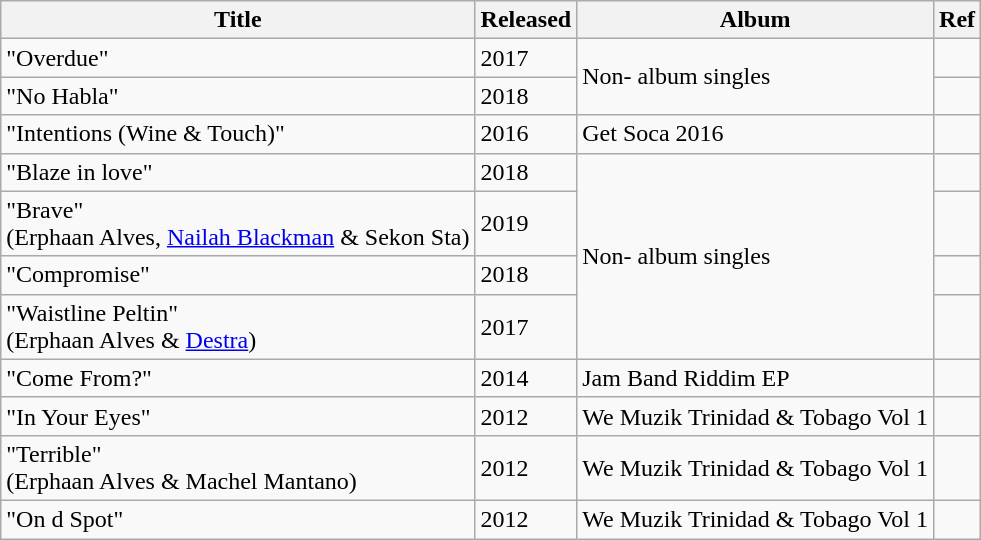<table class="wikitable">
<tr>
<th>Title</th>
<th>Released</th>
<th>Album</th>
<th>Ref</th>
</tr>
<tr>
<td>"Overdue"</td>
<td>2017</td>
<td rowspan="2">Non- album singles</td>
<td></td>
</tr>
<tr>
<td>"No Habla"</td>
<td>2018</td>
<td></td>
</tr>
<tr>
<td>"Intentions (Wine & Touch)"</td>
<td>2016</td>
<td>Get Soca 2016</td>
<td></td>
</tr>
<tr>
<td>"Blaze in love"</td>
<td>2018</td>
<td rowspan="4">Non- album singles</td>
<td></td>
</tr>
<tr>
<td>"Brave"<br>(Erphaan Alves, <a href='#'>Nailah Blackman</a> & Sekon Sta)</td>
<td>2019</td>
<td></td>
</tr>
<tr>
<td>"Compromise"</td>
<td>2018</td>
<td></td>
</tr>
<tr>
<td>"Waistline Peltin"<br>(Erphaan Alves & <a href='#'>Destra</a>)</td>
<td>2017</td>
<td></td>
</tr>
<tr>
<td>"Come From?"</td>
<td>2014</td>
<td>Jam Band Riddim EP</td>
<td></td>
</tr>
<tr>
<td>"In Your Eyes"</td>
<td>2012</td>
<td>We Muzik Trinidad & Tobago Vol 1</td>
<td></td>
</tr>
<tr>
<td>"Terrible"<br>(Erphaan Alves & Machel Mantano)</td>
<td>2012</td>
<td>We Muzik Trinidad & Tobago Vol 1</td>
<td></td>
</tr>
<tr>
<td>"On d Spot"</td>
<td>2012</td>
<td>We Muzik Trinidad & Tobago Vol 1</td>
<td></td>
</tr>
</table>
